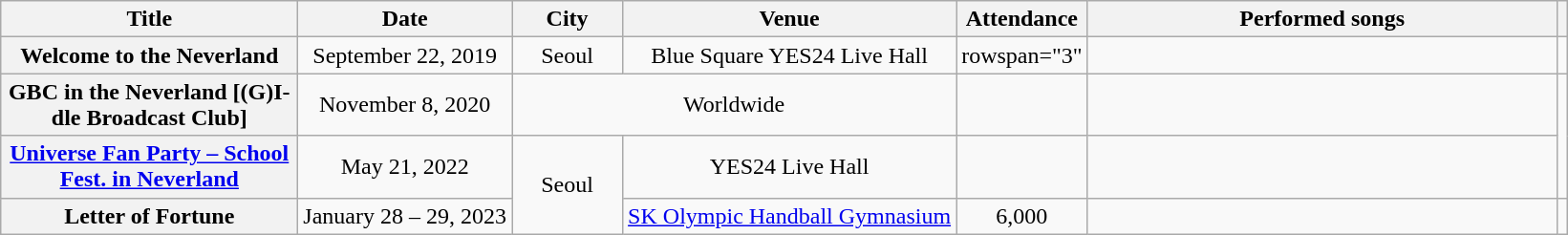<table class="wikitable plainrowheaders" style="text-align:center;">
<tr>
<th width="200">Title</th>
<th>Date</th>
<th width="70">City</th>
<th>Venue</th>
<th>Attendance</th>
<th width="320">Performed songs</th>
<th></th>
</tr>
<tr>
<th scope="row">Welcome to the Neverland</th>
<td>September 22, 2019</td>
<td>Seoul</td>
<td>Blue Square YES24 Live Hall</td>
<td>rowspan="3" </td>
<td></td>
<td></td>
</tr>
<tr>
<th scope="row">GBC in the Neverland [(G)I-dle Broadcast Club]</th>
<td>November 8, 2020</td>
<td colspan="2">Worldwide</td>
<td></td>
<td></td>
</tr>
<tr>
<th scope="row"><a href='#'>Universe Fan Party – School Fest. in Neverland</a></th>
<td>May 21, 2022</td>
<td rowspan="2">Seoul</td>
<td>YES24 Live Hall</td>
<td></td>
<td></td>
</tr>
<tr>
<th scope="row">Letter of Fortune <DEAR. NƎVƎRLAND></th>
<td>January 28 – 29, 2023</td>
<td><a href='#'>SK Olympic Handball Gymnasium</a></td>
<td>6,000</td>
<td></td>
<td></td>
</tr>
</table>
